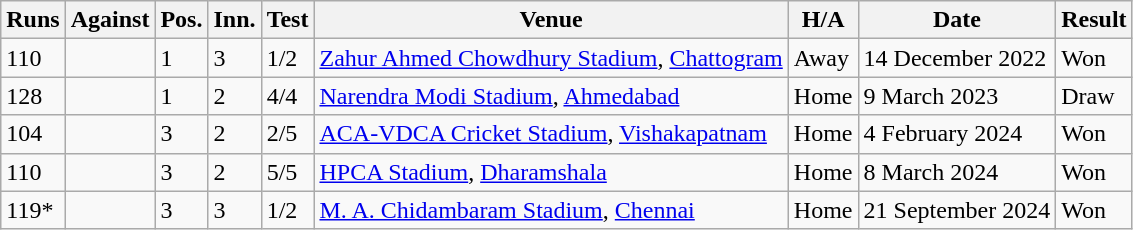<table class="wikitable sortable static-row-numbers static-row-header-text hover-highlight">
<tr>
<th>Runs</th>
<th>Against</th>
<th>Pos.</th>
<th>Inn.</th>
<th>Test</th>
<th>Venue</th>
<th>H/A</th>
<th>Date</th>
<th>Result</th>
</tr>
<tr>
<td>110</td>
<td></td>
<td>1</td>
<td>3</td>
<td>1/2</td>
<td><a href='#'>Zahur Ahmed Chowdhury Stadium</a>, <a href='#'>Chattogram</a></td>
<td>Away</td>
<td>14 December 2022</td>
<td>Won</td>
</tr>
<tr>
<td>128</td>
<td></td>
<td>1</td>
<td>2</td>
<td>4/4</td>
<td><a href='#'>Narendra Modi Stadium</a>, <a href='#'>Ahmedabad</a></td>
<td>Home</td>
<td>9 March 2023</td>
<td>Draw</td>
</tr>
<tr>
<td>104</td>
<td></td>
<td>3</td>
<td>2</td>
<td>2/5</td>
<td><a href='#'>ACA-VDCA Cricket Stadium</a>, <a href='#'>Vishakapatnam</a></td>
<td>Home</td>
<td>4 February 2024</td>
<td>Won</td>
</tr>
<tr>
<td>110</td>
<td></td>
<td>3</td>
<td>2</td>
<td>5/5</td>
<td><a href='#'>HPCA Stadium</a>, <a href='#'>Dharamshala</a></td>
<td>Home</td>
<td>8 March 2024</td>
<td>Won</td>
</tr>
<tr>
<td>119*</td>
<td></td>
<td>3</td>
<td>3</td>
<td>1/2</td>
<td><a href='#'>M. A. Chidambaram Stadium</a>, <a href='#'>Chennai</a></td>
<td>Home</td>
<td>21 September 2024</td>
<td>Won</td>
</tr>
</table>
